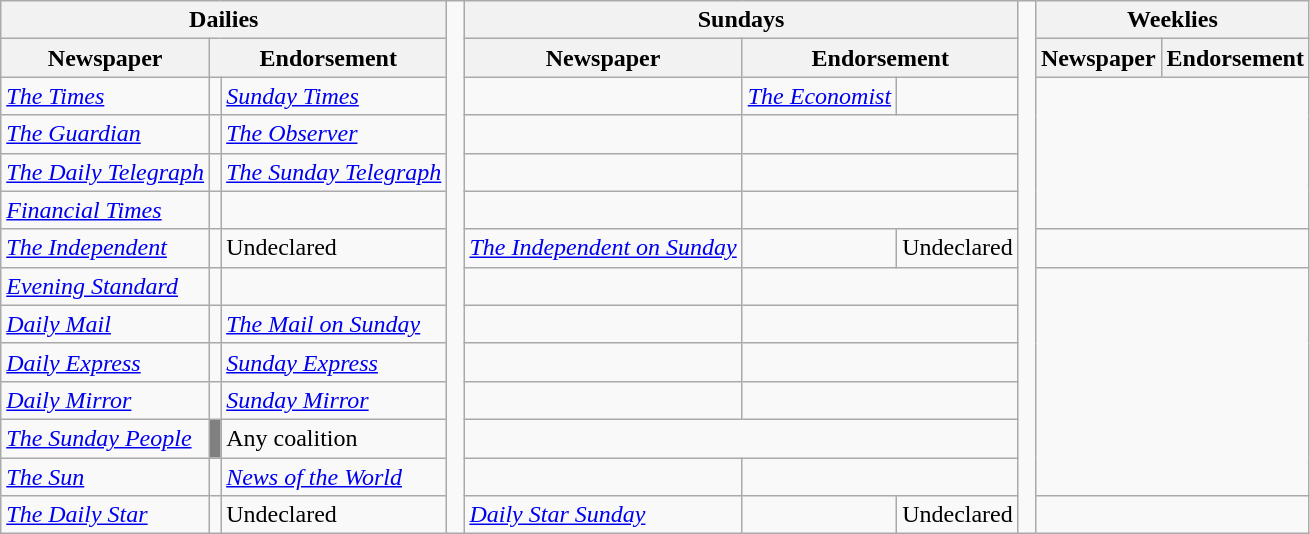<table class="wikitable">
<tr>
<th colspan="3">Dailies</th>
<td rowspan="14" style="background: none; border: none inherit;"> </td>
<th colspan="3">Sundays</th>
<td rowspan="14" style="background: none; border: none inherit;"> </td>
<th colspan="3">Weeklies</th>
</tr>
<tr>
<th>Newspaper</th>
<th colspan="2">Endorsement</th>
<th>Newspaper</th>
<th colspan="2">Endorsement</th>
<th>Newspaper</th>
<th colspan="2">Endorsement</th>
</tr>
<tr>
<td><em><a href='#'>The Times</a></em></td>
<td></td>
<td><em><a href='#'>Sunday Times</a></em></td>
<td></td>
<td><em><a href='#'>The Economist</a></em></td>
<td></td>
</tr>
<tr>
<td><em><a href='#'>The Guardian</a></em></td>
<td></td>
<td><em><a href='#'>The Observer</a></em></td>
<td></td>
<td colspan="3"></td>
</tr>
<tr>
<td><em><a href='#'>The Daily Telegraph</a></em></td>
<td></td>
<td><em><a href='#'>The Sunday Telegraph</a></em></td>
<td></td>
<td colspan="3"></td>
</tr>
<tr>
<td><em><a href='#'>Financial Times</a></em></td>
<td></td>
<td colspan="3"></td>
<td colspan="3"></td>
</tr>
<tr>
<td><em><a href='#'>The Independent</a></em></td>
<td></td>
<td>Undeclared</td>
<td><em><a href='#'>The Independent on Sunday</a></em></td>
<td></td>
<td>Undeclared</td>
<td colspan="3"></td>
</tr>
<tr>
<td><em><a href='#'>Evening Standard</a></em></td>
<td></td>
<td colspan="3"></td>
<td colspan="3"></td>
</tr>
<tr>
<td><em><a href='#'>Daily Mail</a></em></td>
<td></td>
<td><em><a href='#'>The Mail on Sunday</a></em></td>
<td></td>
<td colspan="3"></td>
</tr>
<tr>
<td><em><a href='#'>Daily Express</a></em></td>
<td></td>
<td><em><a href='#'>Sunday Express</a></em></td>
<td></td>
<td colspan="3"></td>
</tr>
<tr>
<td><em><a href='#'>Daily Mirror</a></em></td>
<td></td>
<td><em><a href='#'>Sunday Mirror</a></em></td>
<td></td>
<td colspan="3"></td>
</tr>
<tr>
<td><em><a href='#'>The Sunday People</a></em></td>
<td style="background:gray;"></td>
<td>Any coalition</td>
<td colspan="3"></td>
</tr>
<tr>
<td><em><a href='#'>The Sun</a></em></td>
<td></td>
<td><em><a href='#'>News of the World</a></em></td>
<td></td>
<td colspan="3"></td>
</tr>
<tr>
<td><em><a href='#'>The Daily Star</a></em></td>
<td></td>
<td>Undeclared</td>
<td><em><a href='#'>Daily Star Sunday</a></em></td>
<td></td>
<td>Undeclared</td>
<td colspan="3"></td>
</tr>
</table>
